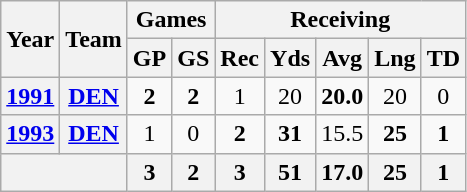<table class="wikitable" style="text-align:center">
<tr>
<th rowspan="2">Year</th>
<th rowspan="2">Team</th>
<th colspan="2">Games</th>
<th colspan="5">Receiving</th>
</tr>
<tr>
<th>GP</th>
<th>GS</th>
<th>Rec</th>
<th>Yds</th>
<th>Avg</th>
<th>Lng</th>
<th>TD</th>
</tr>
<tr>
<th><a href='#'>1991</a></th>
<th><a href='#'>DEN</a></th>
<td><strong>2</strong></td>
<td><strong>2</strong></td>
<td>1</td>
<td>20</td>
<td><strong>20.0</strong></td>
<td>20</td>
<td>0</td>
</tr>
<tr>
<th><a href='#'>1993</a></th>
<th><a href='#'>DEN</a></th>
<td>1</td>
<td>0</td>
<td><strong>2</strong></td>
<td><strong>31</strong></td>
<td>15.5</td>
<td><strong>25</strong></td>
<td><strong>1</strong></td>
</tr>
<tr>
<th colspan="2"></th>
<th>3</th>
<th>2</th>
<th>3</th>
<th>51</th>
<th>17.0</th>
<th>25</th>
<th>1</th>
</tr>
</table>
